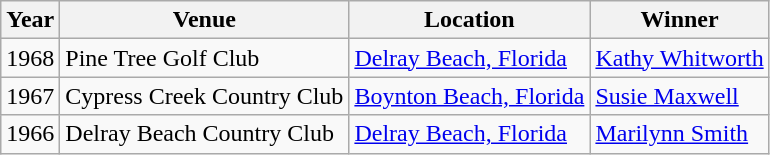<table class=wikitable>
<tr>
<th>Year</th>
<th>Venue</th>
<th>Location</th>
<th>Winner</th>
</tr>
<tr>
<td>1968</td>
<td>Pine Tree Golf Club</td>
<td><a href='#'>Delray Beach, Florida</a></td>
<td><a href='#'>Kathy Whitworth</a></td>
</tr>
<tr>
<td>1967</td>
<td>Cypress Creek Country Club</td>
<td><a href='#'>Boynton Beach, Florida</a></td>
<td><a href='#'>Susie Maxwell</a></td>
</tr>
<tr>
<td>1966</td>
<td>Delray Beach Country Club</td>
<td><a href='#'>Delray Beach, Florida</a></td>
<td><a href='#'>Marilynn Smith</a></td>
</tr>
</table>
